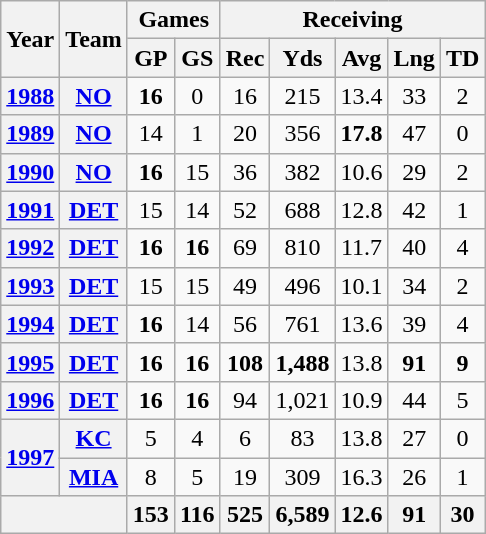<table class="wikitable" style="text-align:center;">
<tr>
<th rowspan="2">Year</th>
<th rowspan="2">Team</th>
<th colspan="2">Games</th>
<th colspan="5">Receiving</th>
</tr>
<tr>
<th>GP</th>
<th>GS</th>
<th>Rec</th>
<th>Yds</th>
<th>Avg</th>
<th>Lng</th>
<th>TD</th>
</tr>
<tr>
<th><a href='#'>1988</a></th>
<th><a href='#'>NO</a></th>
<td><strong>16</strong></td>
<td>0</td>
<td>16</td>
<td>215</td>
<td>13.4</td>
<td>33</td>
<td>2</td>
</tr>
<tr>
<th><a href='#'>1989</a></th>
<th><a href='#'>NO</a></th>
<td>14</td>
<td>1</td>
<td>20</td>
<td>356</td>
<td><strong>17.8</strong></td>
<td>47</td>
<td>0</td>
</tr>
<tr>
<th><a href='#'>1990</a></th>
<th><a href='#'>NO</a></th>
<td><strong>16</strong></td>
<td>15</td>
<td>36</td>
<td>382</td>
<td>10.6</td>
<td>29</td>
<td>2</td>
</tr>
<tr>
<th><a href='#'>1991</a></th>
<th><a href='#'>DET</a></th>
<td>15</td>
<td>14</td>
<td>52</td>
<td>688</td>
<td>12.8</td>
<td>42</td>
<td>1</td>
</tr>
<tr>
<th><a href='#'>1992</a></th>
<th><a href='#'>DET</a></th>
<td><strong>16</strong></td>
<td><strong>16</strong></td>
<td>69</td>
<td>810</td>
<td>11.7</td>
<td>40</td>
<td>4</td>
</tr>
<tr>
<th><a href='#'>1993</a></th>
<th><a href='#'>DET</a></th>
<td>15</td>
<td>15</td>
<td>49</td>
<td>496</td>
<td>10.1</td>
<td>34</td>
<td>2</td>
</tr>
<tr>
<th><a href='#'>1994</a></th>
<th><a href='#'>DET</a></th>
<td><strong>16</strong></td>
<td>14</td>
<td>56</td>
<td>761</td>
<td>13.6</td>
<td>39</td>
<td>4</td>
</tr>
<tr>
<th><a href='#'>1995</a></th>
<th><a href='#'>DET</a></th>
<td><strong>16</strong></td>
<td><strong>16</strong></td>
<td><strong>108</strong></td>
<td><strong>1,488</strong></td>
<td>13.8</td>
<td><strong>91</strong></td>
<td><strong>9</strong></td>
</tr>
<tr>
<th><a href='#'>1996</a></th>
<th><a href='#'>DET</a></th>
<td><strong>16</strong></td>
<td><strong>16</strong></td>
<td>94</td>
<td>1,021</td>
<td>10.9</td>
<td>44</td>
<td>5</td>
</tr>
<tr>
<th rowspan="2"><a href='#'>1997</a></th>
<th><a href='#'>KC</a></th>
<td>5</td>
<td>4</td>
<td>6</td>
<td>83</td>
<td>13.8</td>
<td>27</td>
<td>0</td>
</tr>
<tr>
<th><a href='#'>MIA</a></th>
<td>8</td>
<td>5</td>
<td>19</td>
<td>309</td>
<td>16.3</td>
<td>26</td>
<td>1</td>
</tr>
<tr>
<th colspan="2"></th>
<th>153</th>
<th>116</th>
<th>525</th>
<th>6,589</th>
<th>12.6</th>
<th>91</th>
<th>30</th>
</tr>
</table>
